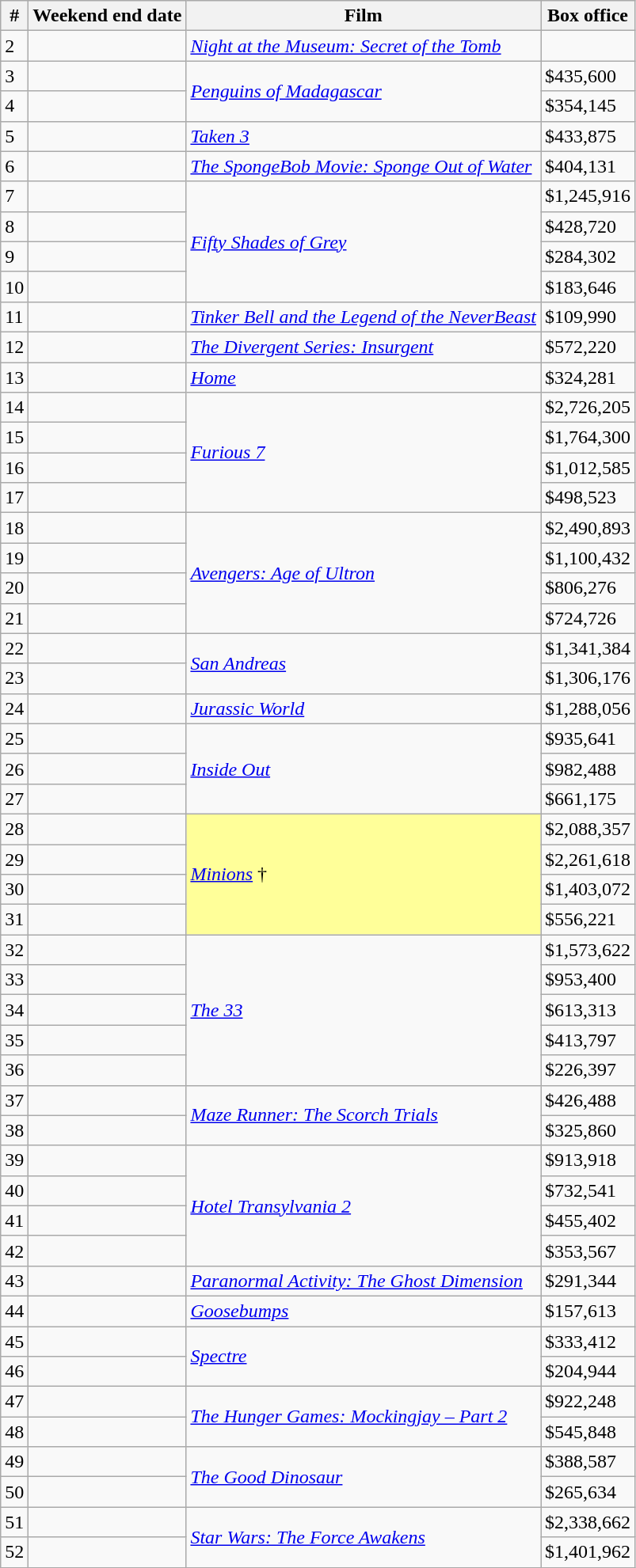<table class="wikitable sortable">
<tr>
<th abbr="Week">#</th>
<th abbr="Date">Weekend end date</th>
<th>Film</th>
<th>Box office</th>
</tr>
<tr>
<td>2</td>
<td></td>
<td><em><a href='#'>Night at the Museum: Secret of the Tomb</a></em></td>
<td></td>
</tr>
<tr>
<td>3</td>
<td></td>
<td rowspan="2"><em><a href='#'>Penguins of Madagascar</a></em></td>
<td>$435,600</td>
</tr>
<tr>
<td>4</td>
<td></td>
<td>$354,145</td>
</tr>
<tr>
<td>5</td>
<td></td>
<td><em><a href='#'>Taken 3</a></em></td>
<td>$433,875</td>
</tr>
<tr>
<td>6</td>
<td></td>
<td><em><a href='#'>The SpongeBob Movie: Sponge Out of Water</a></em></td>
<td>$404,131</td>
</tr>
<tr>
<td>7</td>
<td></td>
<td rowspan="4"><em><a href='#'>Fifty Shades of Grey</a></em></td>
<td>$1,245,916</td>
</tr>
<tr>
<td>8</td>
<td></td>
<td>$428,720</td>
</tr>
<tr>
<td>9</td>
<td></td>
<td>$284,302</td>
</tr>
<tr>
<td>10</td>
<td></td>
<td>$183,646</td>
</tr>
<tr>
<td>11</td>
<td></td>
<td><em><a href='#'>Tinker Bell and the Legend of the NeverBeast</a></em></td>
<td>$109,990</td>
</tr>
<tr>
<td>12</td>
<td></td>
<td><em><a href='#'>The Divergent Series: Insurgent</a></em></td>
<td>$572,220</td>
</tr>
<tr>
<td>13</td>
<td></td>
<td><em><a href='#'>Home</a></em></td>
<td>$324,281</td>
</tr>
<tr>
<td>14</td>
<td></td>
<td rowspan="4"><em><a href='#'>Furious 7</a></em></td>
<td>$2,726,205</td>
</tr>
<tr>
<td>15</td>
<td></td>
<td>$1,764,300</td>
</tr>
<tr>
<td>16</td>
<td></td>
<td>$1,012,585</td>
</tr>
<tr>
<td>17</td>
<td></td>
<td>$498,523</td>
</tr>
<tr>
<td>18</td>
<td></td>
<td rowspan="4"><em><a href='#'>Avengers: Age of Ultron</a></em></td>
<td>$2,490,893</td>
</tr>
<tr>
<td>19</td>
<td></td>
<td>$1,100,432</td>
</tr>
<tr>
<td>20</td>
<td></td>
<td>$806,276</td>
</tr>
<tr>
<td>21</td>
<td></td>
<td>$724,726</td>
</tr>
<tr>
<td>22</td>
<td></td>
<td rowspan="2"><em><a href='#'>San Andreas</a></em></td>
<td>$1,341,384</td>
</tr>
<tr>
<td>23</td>
<td></td>
<td>$1,306,176</td>
</tr>
<tr>
<td>24</td>
<td></td>
<td><em><a href='#'>Jurassic World</a></em></td>
<td>$1,288,056</td>
</tr>
<tr>
<td>25</td>
<td></td>
<td rowspan="3"><em><a href='#'>Inside Out</a></em></td>
<td>$935,641</td>
</tr>
<tr>
<td>26</td>
<td></td>
<td>$982,488</td>
</tr>
<tr>
<td>27</td>
<td></td>
<td>$661,175</td>
</tr>
<tr>
<td>28</td>
<td></td>
<td rowspan="4" style="background-color:#FFFF99"><em><a href='#'>Minions</a></em> †</td>
<td>$2,088,357</td>
</tr>
<tr>
<td>29</td>
<td></td>
<td>$2,261,618</td>
</tr>
<tr>
<td>30</td>
<td></td>
<td>$1,403,072</td>
</tr>
<tr>
<td>31</td>
<td></td>
<td>$556,221</td>
</tr>
<tr>
<td>32</td>
<td></td>
<td rowspan="5"><em><a href='#'>The 33</a></em></td>
<td>$1,573,622</td>
</tr>
<tr>
<td>33</td>
<td></td>
<td>$953,400</td>
</tr>
<tr>
<td>34</td>
<td></td>
<td>$613,313</td>
</tr>
<tr>
<td>35</td>
<td></td>
<td>$413,797</td>
</tr>
<tr>
<td>36</td>
<td></td>
<td>$226,397</td>
</tr>
<tr>
<td>37</td>
<td></td>
<td rowspan="2"><em><a href='#'>Maze Runner: The Scorch Trials</a></em></td>
<td>$426,488</td>
</tr>
<tr>
<td>38</td>
<td></td>
<td>$325,860</td>
</tr>
<tr>
<td>39</td>
<td></td>
<td rowspan="4"><em><a href='#'>Hotel Transylvania 2</a></em></td>
<td>$913,918</td>
</tr>
<tr>
<td>40</td>
<td></td>
<td>$732,541</td>
</tr>
<tr>
<td>41</td>
<td></td>
<td>$455,402</td>
</tr>
<tr>
<td>42</td>
<td></td>
<td>$353,567</td>
</tr>
<tr>
<td>43</td>
<td></td>
<td><em><a href='#'>Paranormal Activity: The Ghost Dimension</a></em></td>
<td>$291,344</td>
</tr>
<tr>
<td>44</td>
<td></td>
<td><em><a href='#'>Goosebumps</a></em></td>
<td>$157,613</td>
</tr>
<tr>
<td>45</td>
<td></td>
<td rowspan="2"><em><a href='#'>Spectre</a></em></td>
<td>$333,412</td>
</tr>
<tr>
<td>46</td>
<td></td>
<td>$204,944</td>
</tr>
<tr>
<td>47</td>
<td></td>
<td rowspan="2"><em><a href='#'>The Hunger Games: Mockingjay – Part 2</a></em></td>
<td>$922,248</td>
</tr>
<tr>
<td>48</td>
<td></td>
<td>$545,848</td>
</tr>
<tr>
<td>49</td>
<td></td>
<td rowspan="2"><em><a href='#'>The Good Dinosaur</a></em></td>
<td>$388,587</td>
</tr>
<tr>
<td>50</td>
<td></td>
<td>$265,634</td>
</tr>
<tr>
<td>51</td>
<td></td>
<td rowspan="2"><em><a href='#'>Star Wars: The Force Awakens</a></em></td>
<td>$2,338,662</td>
</tr>
<tr>
<td>52</td>
<td></td>
<td>$1,401,962</td>
</tr>
</table>
